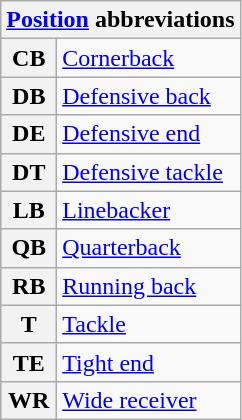<table class="wikitable mw-collapsible mw-collapsed">
<tr>
<th scope="colgroup" colspan="2"><a href='#'>Position</a> abbreviations</th>
</tr>
<tr>
<th scope="row">CB</th>
<td><a href='#'>Cornerback</a></td>
</tr>
<tr>
<th scope="row">DB</th>
<td><a href='#'>Defensive back</a></td>
</tr>
<tr>
<th scope="row">DE</th>
<td><a href='#'>Defensive end</a></td>
</tr>
<tr>
<th scope="row">DT</th>
<td><a href='#'>Defensive tackle</a></td>
</tr>
<tr>
<th scope="row">LB</th>
<td><a href='#'>Linebacker</a></td>
</tr>
<tr>
<th scope="row">QB</th>
<td><a href='#'>Quarterback</a></td>
</tr>
<tr>
<th scope="row">RB</th>
<td><a href='#'>Running back</a></td>
</tr>
<tr>
<th scope="row">T</th>
<td><a href='#'>Tackle</a></td>
</tr>
<tr>
<th scope="row">TE</th>
<td><a href='#'>Tight end</a></td>
</tr>
<tr>
<th scope="row">WR</th>
<td><a href='#'>Wide receiver</a></td>
</tr>
</table>
